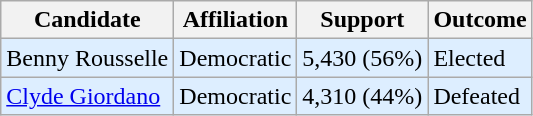<table class="wikitable">
<tr>
<th>Candidate</th>
<th>Affiliation</th>
<th>Support</th>
<th>Outcome</th>
</tr>
<tr>
<td bgcolor=#DDEEFF>Benny Rousselle</td>
<td bgcolor=#DDEEFF>Democratic</td>
<td bgcolor=#DDEEFF>5,430 (56%)</td>
<td bgcolor=#DDEEFF>Elected</td>
</tr>
<tr>
<td bgcolor=#DDEEFF><a href='#'>Clyde Giordano</a></td>
<td bgcolor=#DDEEFF>Democratic</td>
<td bgcolor=#DDEEFF>4,310 (44%)</td>
<td bgcolor=#DDEEFF>Defeated</td>
</tr>
</table>
